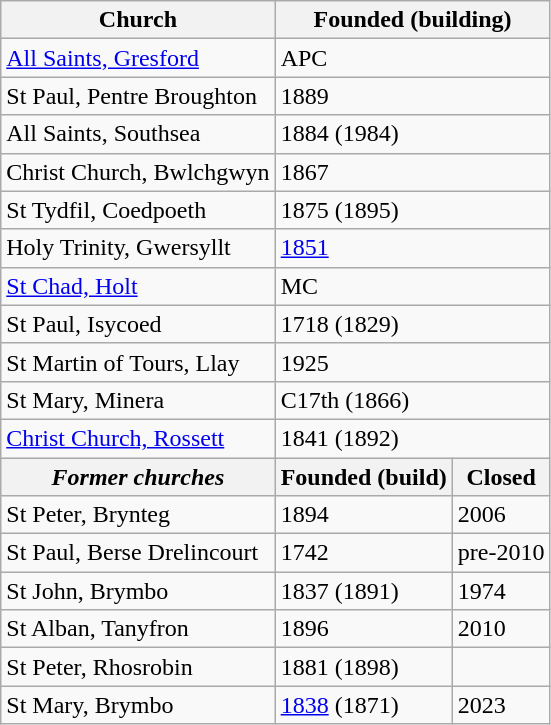<table class="wikitable">
<tr>
<th>Church</th>
<th colspan="2">Founded (building)</th>
</tr>
<tr>
<td><a href='#'>All Saints, Gresford</a></td>
<td colspan="2">APC</td>
</tr>
<tr>
<td>St Paul, Pentre Broughton</td>
<td colspan="2">1889</td>
</tr>
<tr>
<td>All Saints, Southsea</td>
<td colspan="2">1884 (1984)</td>
</tr>
<tr>
<td>Christ Church, Bwlchgwyn</td>
<td colspan="2">1867</td>
</tr>
<tr>
<td>St Tydfil, Coedpoeth</td>
<td colspan="2">1875 (1895)</td>
</tr>
<tr>
<td>Holy Trinity, Gwersyllt</td>
<td colspan="2"><a href='#'>1851</a></td>
</tr>
<tr>
<td><a href='#'>St Chad, Holt</a></td>
<td colspan="2">MC</td>
</tr>
<tr>
<td>St Paul, Isycoed</td>
<td colspan="2">1718 (1829)</td>
</tr>
<tr>
<td>St Martin of Tours, Llay</td>
<td colspan="2">1925</td>
</tr>
<tr>
<td>St Mary, Minera</td>
<td colspan="2">C17th (1866)</td>
</tr>
<tr>
<td><a href='#'>Christ Church, Rossett</a></td>
<td colspan="2">1841 (1892)</td>
</tr>
<tr>
<th><em>Former churches</em></th>
<th>Founded (build)</th>
<th>Closed</th>
</tr>
<tr>
<td>St Peter, Brynteg</td>
<td>1894</td>
<td>2006</td>
</tr>
<tr>
<td>St Paul, Berse Drelincourt</td>
<td>1742</td>
<td>pre-2010</td>
</tr>
<tr>
<td>St John, Brymbo</td>
<td>1837 (1891)</td>
<td>1974</td>
</tr>
<tr>
<td>St Alban, Tanyfron</td>
<td>1896</td>
<td>2010</td>
</tr>
<tr>
<td>St Peter, Rhosrobin</td>
<td>1881 (1898)</td>
<td></td>
</tr>
<tr>
<td>St Mary, Brymbo</td>
<td><a href='#'>1838</a> (1871)</td>
<td>2023</td>
</tr>
</table>
